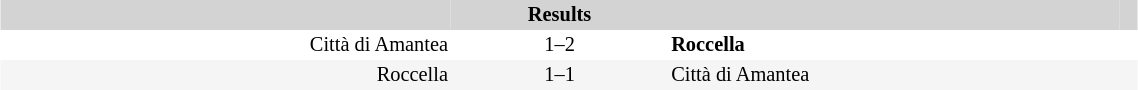<table align=center style="font-size: 85%; border-collapse:collapse" border=0 cellspacing=0 cellpadding=2 width=60%>
<tr bgcolor="D3D3D3">
<th align=right></th>
<th align=center>Results</th>
<th align=left></th>
<th align=center></th>
</tr>
<tr bgcolor=#FFFFFF>
<td align=right>Città di Amantea</td>
<td align=center>1–2</td>
<td><strong>Roccella</strong></td>
<td align=center></td>
</tr>
<tr bgcolor=#F5F5F5>
<td align=right>Roccella</td>
<td align=center>1–1</td>
<td>Città di Amantea</td>
<td align=center></td>
</tr>
</table>
